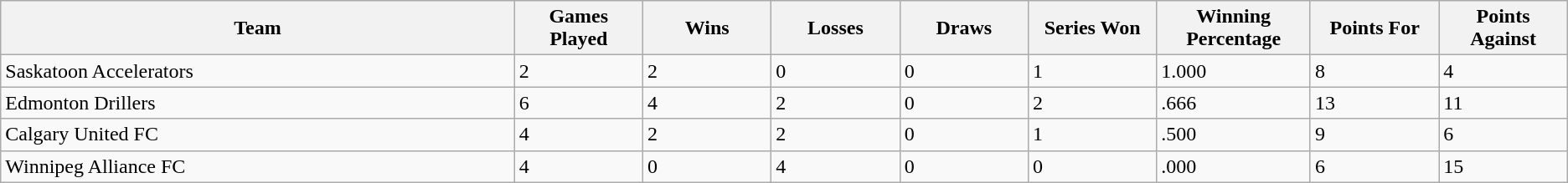<table class="wikitable">
<tr>
<th bgcolor="#DDDDFF" width="20%">Team</th>
<th bgcolor="#DDDDFF" width="5%">Games Played</th>
<th bgcolor="#DDDDFF" width="5%">Wins</th>
<th bgcolor="#DDDDFF" width="5%">Losses</th>
<th bgcolor="#DDDDFF" width="5%">Draws</th>
<th bgcolor="#DDDDFF" width="5%">Series Won</th>
<th bgcolor="#DDDDFF" width="5%">Winning Percentage</th>
<th bgcolor="#DDDDFF" width="5%">Points For</th>
<th bgcolor="#DDDDFF" width="5%">Points Against</th>
</tr>
<tr>
<td>Saskatoon Accelerators</td>
<td>2</td>
<td>2</td>
<td>0</td>
<td>0</td>
<td>1</td>
<td>1.000</td>
<td>8</td>
<td>4</td>
</tr>
<tr>
<td>Edmonton Drillers</td>
<td>6</td>
<td>4</td>
<td>2</td>
<td>0</td>
<td>2</td>
<td>.666</td>
<td>13</td>
<td>11</td>
</tr>
<tr>
<td>Calgary United FC</td>
<td>4</td>
<td>2</td>
<td>2</td>
<td>0</td>
<td>1</td>
<td>.500</td>
<td>9</td>
<td>6</td>
</tr>
<tr>
<td>Winnipeg Alliance FC</td>
<td>4</td>
<td>0</td>
<td>4</td>
<td>0</td>
<td>0</td>
<td>.000</td>
<td>6</td>
<td>15</td>
</tr>
</table>
